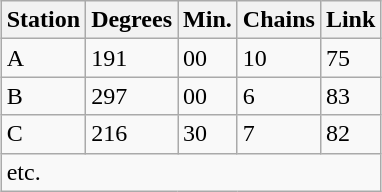<table class="wikitable" style="margin:auto;">
<tr>
<th>Station</th>
<th>Degrees</th>
<th>Min.</th>
<th>Chains</th>
<th>Link</th>
</tr>
<tr>
<td>A</td>
<td>191</td>
<td>00</td>
<td>10</td>
<td>75</td>
</tr>
<tr>
<td>B</td>
<td>297</td>
<td>00</td>
<td>6</td>
<td>83</td>
</tr>
<tr>
<td>C</td>
<td>216</td>
<td>30</td>
<td>7</td>
<td>82</td>
</tr>
<tr>
<td colspan="5">etc.</td>
</tr>
</table>
